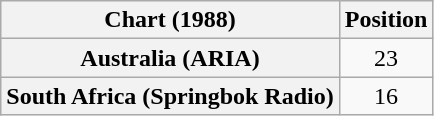<table class="wikitable plainrowheaders" style="text-align:center">
<tr>
<th>Chart (1988)</th>
<th>Position</th>
</tr>
<tr>
<th scope="row">Australia (ARIA)</th>
<td>23</td>
</tr>
<tr>
<th scope="row">South Africa (Springbok Radio)</th>
<td>16</td>
</tr>
</table>
